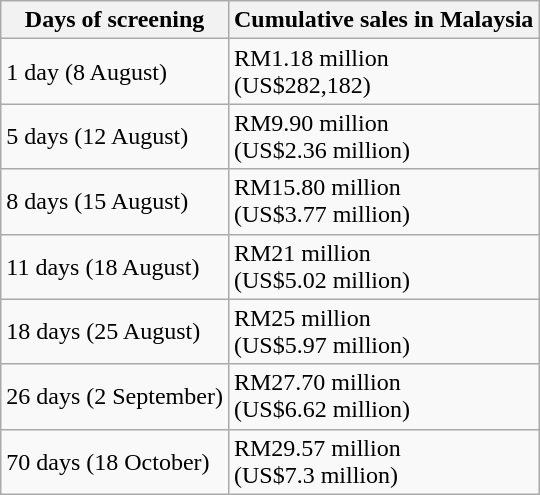<table class=wikitable>
<tr>
<th>Days of screening</th>
<th>Cumulative sales in Malaysia</th>
</tr>
<tr>
<td>1 day (8 August)</td>
<td>RM1.18 million<br>(US$282,182)</td>
</tr>
<tr>
<td>5 days (12 August)</td>
<td>RM9.90 million<br>(US$2.36 million)</td>
</tr>
<tr>
<td>8 days (15 August)</td>
<td>RM15.80 million<br>(US$3.77 million)</td>
</tr>
<tr>
<td>11 days (18 August)</td>
<td>RM21 million<br>(US$5.02 million)</td>
</tr>
<tr>
<td>18 days (25 August)</td>
<td>RM25 million<br>(US$5.97 million)</td>
</tr>
<tr>
<td>26 days (2 September)</td>
<td>RM27.70 million<br>(US$6.62 million)</td>
</tr>
<tr>
<td>70 days (18 October)</td>
<td>RM29.57 million<br>(US$7.3 million)</td>
</tr>
</table>
